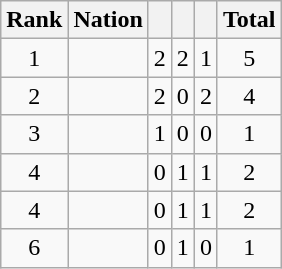<table class="wikitable" style="text-align:center">
<tr>
<th>Rank</th>
<th>Nation</th>
<th></th>
<th></th>
<th></th>
<th>Total</th>
</tr>
<tr>
<td>1</td>
<td align="left"></td>
<td>2</td>
<td>2</td>
<td>1</td>
<td>5</td>
</tr>
<tr>
<td>2</td>
<td align="left"></td>
<td>2</td>
<td>0</td>
<td>2</td>
<td>4</td>
</tr>
<tr>
<td>3</td>
<td align="left"></td>
<td>1</td>
<td>0</td>
<td>0</td>
<td>1</td>
</tr>
<tr>
<td>4</td>
<td align="left"></td>
<td>0</td>
<td>1</td>
<td>1</td>
<td>2</td>
</tr>
<tr>
<td>4</td>
<td align="left"></td>
<td>0</td>
<td>1</td>
<td>1</td>
<td>2</td>
</tr>
<tr>
<td>6</td>
<td align="left"></td>
<td>0</td>
<td>1</td>
<td>0</td>
<td>1</td>
</tr>
</table>
